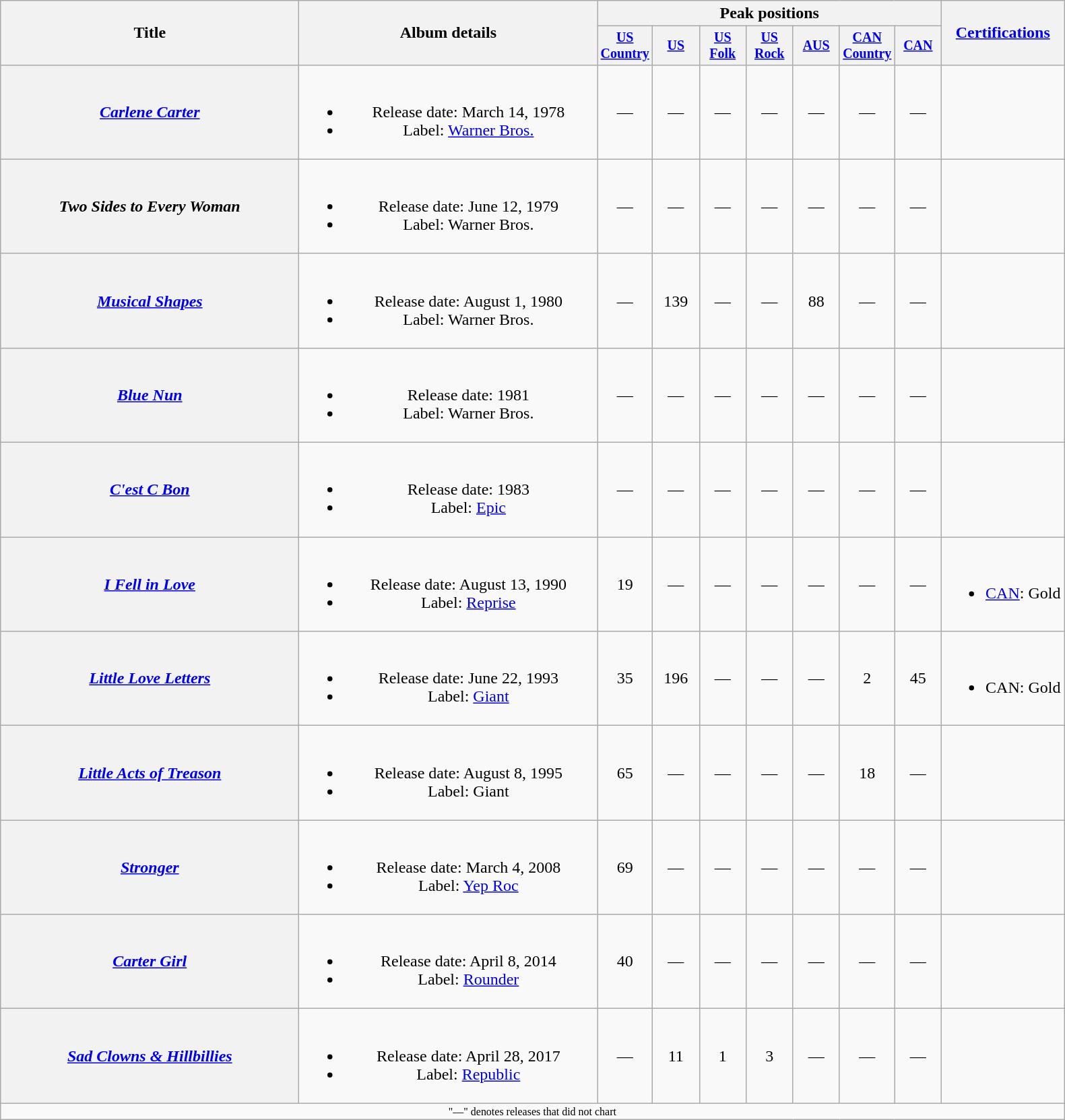<table class="wikitable plainrowheaders" style="text-align:center;">
<tr>
<th rowspan="2" style="width:18em;">Title</th>
<th rowspan="2" style="width:18em;">Album details</th>
<th colspan="7">Peak positions</th>
<th rowspan="2"><a href='#'>Certifications</a></th>
</tr>
<tr style="font-size:smaller;">
<th width="40"><a href='#'>US Country</a><br></th>
<th width="40"><a href='#'>US</a><br></th>
<th width="40"><a href='#'>US Folk</a><br></th>
<th width="40"><a href='#'>US Rock</a><br></th>
<th width="40"><a href='#'>AUS</a><br></th>
<th width="40"><a href='#'>CAN Country</a><br></th>
<th width="40"><a href='#'>CAN</a><br></th>
</tr>
<tr>
<th scope="row"><em><a href='#'>Carlene Carter</a></em></th>
<td><br><ul><li>Release date: March 14, 1978</li><li>Label: <a href='#'>Warner Bros.</a></li></ul></td>
<td>—</td>
<td>—</td>
<td>—</td>
<td>—</td>
<td>—</td>
<td>—</td>
<td>—</td>
<td></td>
</tr>
<tr>
<th scope="row"><em>Two Sides to Every Woman</em></th>
<td><br><ul><li>Release date: June 12, 1979</li><li>Label: Warner Bros.</li></ul></td>
<td>—</td>
<td>—</td>
<td>—</td>
<td>—</td>
<td>—</td>
<td>—</td>
<td>—</td>
<td></td>
</tr>
<tr>
<th scope="row"><em><a href='#'>Musical Shapes</a></em></th>
<td><br><ul><li>Release date: August 1, 1980</li><li>Label: Warner Bros.</li></ul></td>
<td>—</td>
<td>139</td>
<td>—</td>
<td>—</td>
<td>88</td>
<td>—</td>
<td>—</td>
<td></td>
</tr>
<tr>
<th scope="row"><em><a href='#'>Blue Nun</a></em></th>
<td><br><ul><li>Release date: 1981</li><li>Label: Warner Bros.</li></ul></td>
<td>—</td>
<td>—</td>
<td>—</td>
<td>—</td>
<td>—</td>
<td>—</td>
<td>—</td>
<td></td>
</tr>
<tr>
<th scope="row"><em><a href='#'>C'est C Bon</a></em></th>
<td><br><ul><li>Release date: 1983</li><li>Label: <a href='#'>Epic</a></li></ul></td>
<td>—</td>
<td>—</td>
<td>—</td>
<td>—</td>
<td>—</td>
<td>—</td>
<td>—</td>
<td></td>
</tr>
<tr>
<th scope="row"><em><a href='#'>I Fell in Love</a></em></th>
<td><br><ul><li>Release date: August 13, 1990</li><li>Label: <a href='#'>Reprise</a></li></ul></td>
<td>19</td>
<td>—</td>
<td>—</td>
<td>—</td>
<td>—</td>
<td>—</td>
<td>—</td>
<td align="left"><br><ul><li><a href='#'>CAN</a>: Gold</li></ul></td>
</tr>
<tr>
<th scope="row"><em><a href='#'>Little Love Letters</a></em></th>
<td><br><ul><li>Release date: June 22, 1993</li><li>Label: <a href='#'>Giant</a></li></ul></td>
<td>35</td>
<td>196</td>
<td>—</td>
<td>—</td>
<td>—</td>
<td>2</td>
<td>45</td>
<td align="left"><br><ul><li>CAN: Gold</li></ul></td>
</tr>
<tr>
<th scope="row"><em><a href='#'>Little Acts of Treason</a></em></th>
<td><br><ul><li>Release date: August 8, 1995</li><li>Label: Giant</li></ul></td>
<td>65</td>
<td>—</td>
<td>—</td>
<td>—</td>
<td>—</td>
<td>18</td>
<td>—</td>
<td></td>
</tr>
<tr>
<th scope="row"><em><a href='#'>Stronger</a></em></th>
<td><br><ul><li>Release date: March 4, 2008</li><li>Label: <a href='#'>Yep Roc</a></li></ul></td>
<td>69</td>
<td>—</td>
<td>—</td>
<td>—</td>
<td>—</td>
<td>—</td>
<td>—</td>
<td></td>
</tr>
<tr>
<th scope="row"><em><a href='#'>Carter Girl</a></em></th>
<td><br><ul><li>Release date: April 8, 2014</li><li>Label: <a href='#'>Rounder</a></li></ul></td>
<td>40</td>
<td>—</td>
<td>—</td>
<td>—</td>
<td>—</td>
<td>—</td>
<td>—</td>
<td></td>
</tr>
<tr>
<th scope="row"><em><a href='#'>Sad Clowns & Hillbillies</a></em><br></th>
<td><br><ul><li>Release date: April 28, 2017</li><li>Label: <a href='#'>Republic</a></li></ul></td>
<td>—</td>
<td>11</td>
<td>1</td>
<td>3</td>
<td>—</td>
<td>—</td>
<td>—</td>
<td></td>
</tr>
<tr>
<td colspan="10" style="font-size:8pt">"—" denotes releases that did not chart</td>
</tr>
</table>
